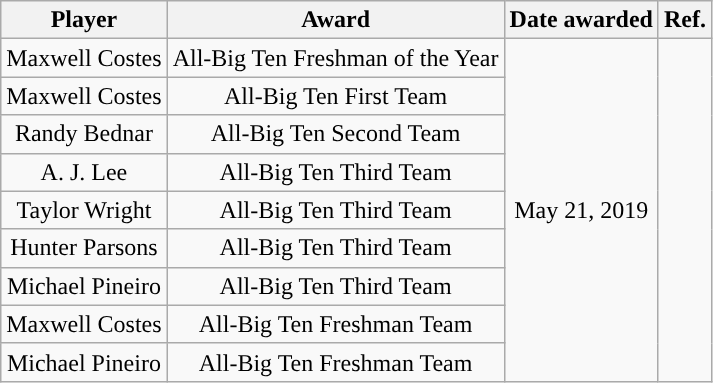<table class="wikitable sortable sortable" style="text-align: center">
<tr align=center>
<th>Player</th>
<th>Award</th>
<th>Date awarded</th>
<th>Ref.</th>
</tr>
<tr>
<td>Maxwell Costes</td>
<td rowspan="1">All-Big Ten Freshman of the Year</td>
<td rowspan="9">May 21, 2019</td>
<td rowspan="9"></td>
</tr>
<tr>
<td>Maxwell Costes</td>
<td>All-Big Ten First Team</td>
</tr>
<tr>
<td>Randy Bednar</td>
<td>All-Big Ten Second Team</td>
</tr>
<tr>
<td>A. J. Lee</td>
<td>All-Big Ten Third Team</td>
</tr>
<tr>
<td>Taylor Wright</td>
<td>All-Big Ten Third Team</td>
</tr>
<tr>
<td>Hunter Parsons</td>
<td>All-Big Ten Third Team</td>
</tr>
<tr>
<td>Michael Pineiro</td>
<td>All-Big Ten Third Team</td>
</tr>
<tr>
<td>Maxwell Costes</td>
<td>All-Big Ten Freshman Team</td>
</tr>
<tr>
<td>Michael Pineiro</td>
<td>All-Big Ten Freshman Team</td>
</tr>
</table>
